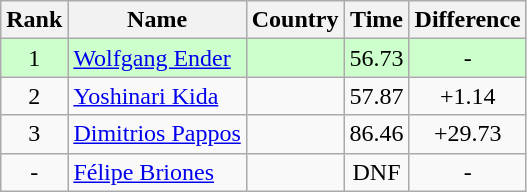<table class="wikitable sortable" style="text-align:center">
<tr>
<th>Rank</th>
<th>Name</th>
<th>Country</th>
<th>Time</th>
<th>Difference</th>
</tr>
<tr style="background:#cfc;">
<td>1</td>
<td align=left><a href='#'>Wolfgang Ender</a></td>
<td align=left></td>
<td>56.73</td>
<td>-</td>
</tr>
<tr>
<td>2</td>
<td align=left><a href='#'>Yoshinari Kida</a></td>
<td align=left></td>
<td>57.87</td>
<td>+1.14</td>
</tr>
<tr>
<td>3</td>
<td align=left><a href='#'>Dimitrios Pappos</a></td>
<td align=left></td>
<td>86.46</td>
<td>+29.73</td>
</tr>
<tr>
<td>-</td>
<td align=left><a href='#'>Félipe Briones</a></td>
<td align=left></td>
<td>DNF</td>
<td>-</td>
</tr>
</table>
